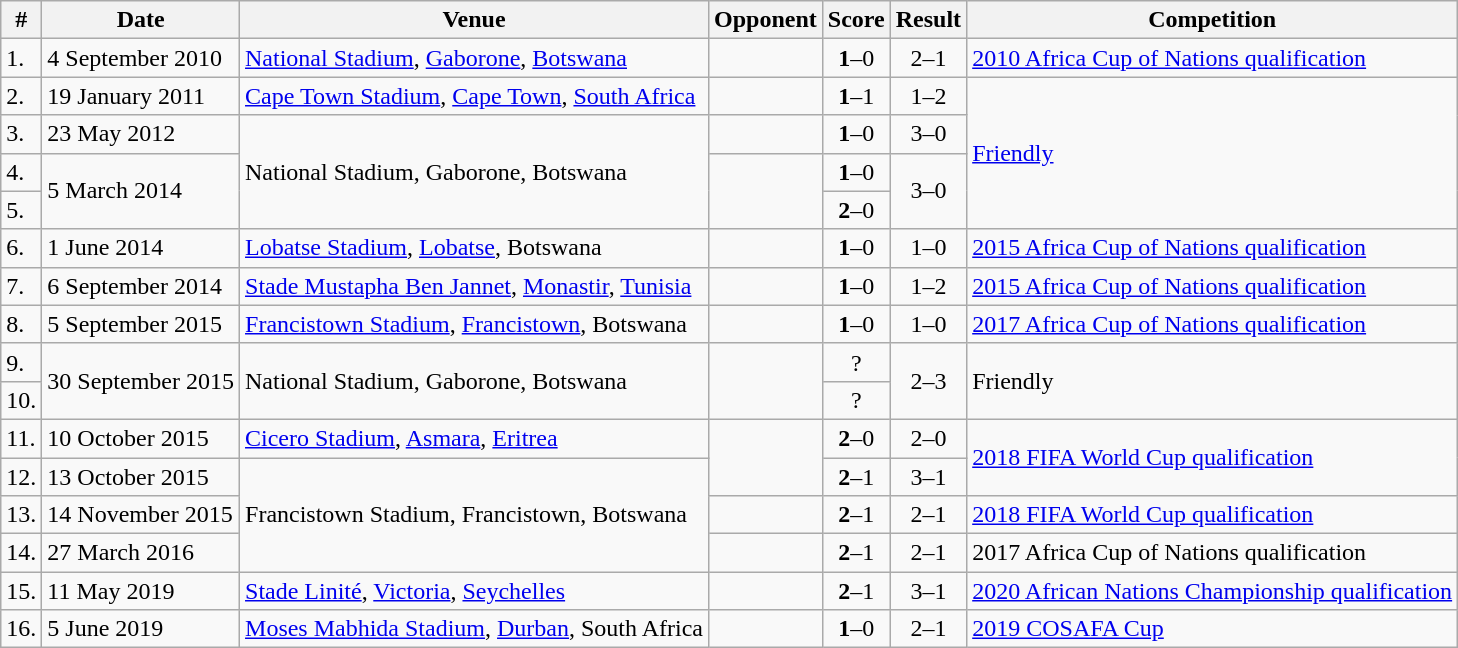<table class="wikitable collapsible">
<tr>
<th>#</th>
<th>Date</th>
<th>Venue</th>
<th>Opponent</th>
<th>Score</th>
<th>Result</th>
<th>Competition</th>
</tr>
<tr>
<td>1.</td>
<td>4 September 2010</td>
<td><a href='#'>National Stadium</a>, <a href='#'>Gaborone</a>, <a href='#'>Botswana</a></td>
<td></td>
<td align=center><strong>1</strong>–0</td>
<td align=center>2–1</td>
<td><a href='#'>2010 Africa Cup of Nations qualification</a></td>
</tr>
<tr>
<td>2.</td>
<td>19 January 2011</td>
<td><a href='#'>Cape Town Stadium</a>, <a href='#'>Cape Town</a>, <a href='#'>South Africa</a></td>
<td></td>
<td align=center><strong>1</strong>–1</td>
<td align=center>1–2</td>
<td rowspan=4><a href='#'>Friendly</a></td>
</tr>
<tr>
<td>3.</td>
<td>23 May 2012</td>
<td rowspan=3>National Stadium, Gaborone, Botswana</td>
<td></td>
<td align=center><strong>1</strong>–0</td>
<td align=center>3–0</td>
</tr>
<tr>
<td>4.</td>
<td rowspan=2>5 March 2014</td>
<td rowspan=2></td>
<td align=center><strong>1</strong>–0</td>
<td rowspan="2" style="text-align:center;">3–0</td>
</tr>
<tr>
<td>5.</td>
<td align=center><strong>2</strong>–0</td>
</tr>
<tr>
<td>6.</td>
<td>1 June 2014</td>
<td><a href='#'>Lobatse Stadium</a>, <a href='#'>Lobatse</a>, Botswana</td>
<td></td>
<td align=center><strong>1</strong>–0</td>
<td align=center>1–0</td>
<td><a href='#'>2015 Africa Cup of Nations qualification</a></td>
</tr>
<tr>
<td>7.</td>
<td>6 September 2014</td>
<td><a href='#'>Stade Mustapha Ben Jannet</a>, <a href='#'>Monastir</a>, <a href='#'>Tunisia</a></td>
<td></td>
<td align=center><strong>1</strong>–0</td>
<td align=center>1–2</td>
<td><a href='#'>2015 Africa Cup of Nations qualification</a></td>
</tr>
<tr>
<td>8.</td>
<td>5 September 2015</td>
<td><a href='#'>Francistown Stadium</a>, <a href='#'>Francistown</a>, Botswana</td>
<td></td>
<td align=center><strong>1</strong>–0</td>
<td align=center>1–0</td>
<td><a href='#'>2017 Africa Cup of Nations qualification</a></td>
</tr>
<tr>
<td>9.</td>
<td rowspan=2>30 September 2015</td>
<td rowspan=2>National Stadium, Gaborone, Botswana</td>
<td rowspan=2></td>
<td align=center>?</td>
<td rowspan="2" style="text-align:center;">2–3</td>
<td rowspan=2>Friendly</td>
</tr>
<tr>
<td>10.</td>
<td align=center>?</td>
</tr>
<tr>
<td>11.</td>
<td>10 October 2015</td>
<td><a href='#'>Cicero Stadium</a>, <a href='#'>Asmara</a>, <a href='#'>Eritrea</a></td>
<td rowspan=2></td>
<td align=center><strong>2</strong>–0</td>
<td align=center>2–0</td>
<td rowspan=2><a href='#'>2018 FIFA World Cup qualification</a></td>
</tr>
<tr>
<td>12.</td>
<td>13 October 2015</td>
<td rowspan=3>Francistown Stadium, Francistown, Botswana</td>
<td align=center><strong>2</strong>–1</td>
<td align=center>3–1</td>
</tr>
<tr>
<td>13.</td>
<td>14 November 2015</td>
<td></td>
<td align=center><strong>2</strong>–1</td>
<td align=center>2–1</td>
<td><a href='#'>2018 FIFA World Cup qualification</a></td>
</tr>
<tr>
<td>14.</td>
<td>27 March 2016</td>
<td></td>
<td align=center><strong>2</strong>–1</td>
<td align=center>2–1</td>
<td>2017 Africa Cup of Nations qualification</td>
</tr>
<tr>
<td>15.</td>
<td>11 May 2019</td>
<td><a href='#'>Stade Linité</a>, <a href='#'>Victoria</a>, <a href='#'>Seychelles</a></td>
<td></td>
<td align=center><strong>2</strong>–1</td>
<td align=center>3–1</td>
<td><a href='#'>2020 African Nations Championship qualification</a></td>
</tr>
<tr>
<td>16.</td>
<td>5 June 2019</td>
<td><a href='#'>Moses Mabhida Stadium</a>, <a href='#'>Durban</a>, South Africa</td>
<td></td>
<td align=center><strong>1</strong>–0</td>
<td align=center>2–1</td>
<td><a href='#'>2019 COSAFA Cup</a></td>
</tr>
</table>
